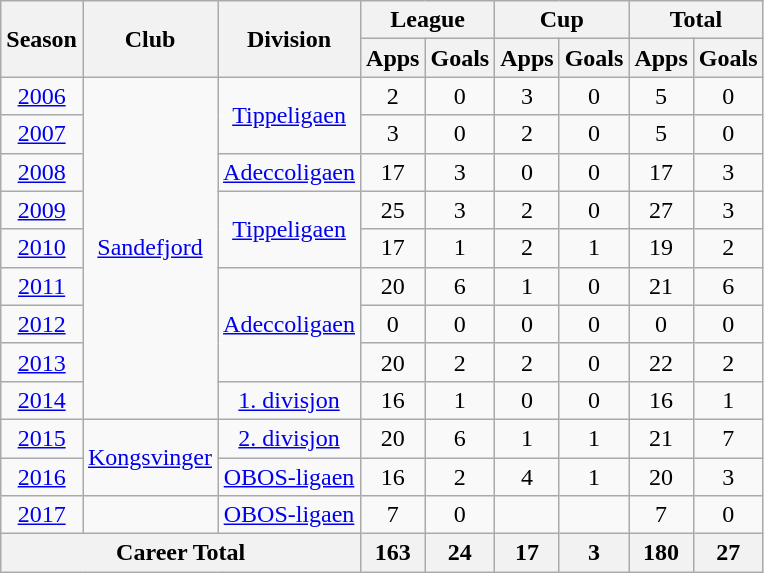<table class="wikitable" style="text-align: center;">
<tr>
<th rowspan="2">Season</th>
<th rowspan="2">Club</th>
<th rowspan="2">Division</th>
<th colspan="2">League</th>
<th colspan="2">Cup</th>
<th colspan="2">Total</th>
</tr>
<tr>
<th>Apps</th>
<th>Goals</th>
<th>Apps</th>
<th>Goals</th>
<th>Apps</th>
<th>Goals</th>
</tr>
<tr>
<td><a href='#'>2006</a></td>
<td rowspan="9" valign="center"><a href='#'>Sandefjord</a></td>
<td rowspan="2" valign="center"><a href='#'>Tippeligaen</a></td>
<td>2</td>
<td>0</td>
<td>3</td>
<td>0</td>
<td>5</td>
<td>0</td>
</tr>
<tr>
<td><a href='#'>2007</a></td>
<td>3</td>
<td>0</td>
<td>2</td>
<td>0</td>
<td>5</td>
<td>0</td>
</tr>
<tr>
<td><a href='#'>2008</a></td>
<td><a href='#'>Adeccoligaen</a></td>
<td>17</td>
<td>3</td>
<td>0</td>
<td>0</td>
<td>17</td>
<td>3</td>
</tr>
<tr>
<td><a href='#'>2009</a></td>
<td rowspan="2" valign="center"><a href='#'>Tippeligaen</a></td>
<td>25</td>
<td>3</td>
<td>2</td>
<td>0</td>
<td>27</td>
<td>3</td>
</tr>
<tr>
<td><a href='#'>2010</a></td>
<td>17</td>
<td>1</td>
<td>2</td>
<td>1</td>
<td>19</td>
<td>2</td>
</tr>
<tr>
<td><a href='#'>2011</a></td>
<td rowspan="3" valign="center"><a href='#'>Adeccoligaen</a></td>
<td>20</td>
<td>6</td>
<td>1</td>
<td>0</td>
<td>21</td>
<td>6</td>
</tr>
<tr>
<td><a href='#'>2012</a></td>
<td>0</td>
<td>0</td>
<td>0</td>
<td>0</td>
<td>0</td>
<td>0</td>
</tr>
<tr>
<td><a href='#'>2013</a></td>
<td>20</td>
<td>2</td>
<td>2</td>
<td>0</td>
<td>22</td>
<td>2</td>
</tr>
<tr>
<td><a href='#'>2014</a></td>
<td rowspan="1" valign="center"><a href='#'>1. divisjon</a></td>
<td>16</td>
<td>1</td>
<td>0</td>
<td>0</td>
<td>16</td>
<td>1</td>
</tr>
<tr>
<td><a href='#'>2015</a></td>
<td rowspan="2" valign="center"><a href='#'>Kongsvinger</a></td>
<td rowspan="1" valign="center"><a href='#'>2. divisjon</a></td>
<td>20</td>
<td>6</td>
<td>1</td>
<td>1</td>
<td>21</td>
<td>7</td>
</tr>
<tr>
<td><a href='#'>2016</a></td>
<td rowspan="1" valign="center"><a href='#'>OBOS-ligaen</a></td>
<td>16</td>
<td>2</td>
<td>4</td>
<td>1</td>
<td>20</td>
<td>3</td>
</tr>
<tr>
<td><a href='#'>2017</a></td>
<td rowspan="1" valign="center"></td>
<td><a href='#'>OBOS-ligaen</a></td>
<td>7</td>
<td>0</td>
<td></td>
<td></td>
<td>7</td>
<td>0</td>
</tr>
<tr>
<th colspan="3">Career Total</th>
<th>163</th>
<th>24</th>
<th>17</th>
<th>3</th>
<th>180</th>
<th>27</th>
</tr>
</table>
